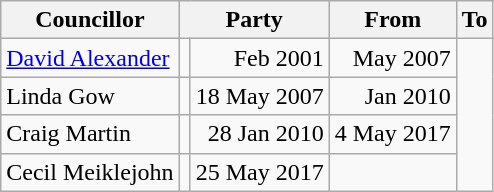<table class=wikitable>
<tr>
<th>Councillor</th>
<th colspan=2>Party</th>
<th>From</th>
<th>To</th>
</tr>
<tr>
<td><a href='#'>David Alexander</a></td>
<td></td>
<td align=right>Feb 2001</td>
<td align=right>May 2007</td>
</tr>
<tr>
<td>Linda Gow</td>
<td></td>
<td align=right>18 May 2007</td>
<td align=right>Jan 2010</td>
</tr>
<tr>
<td>Craig Martin</td>
<td></td>
<td align=right>28 Jan 2010</td>
<td align=right>4 May 2017</td>
</tr>
<tr>
<td>Cecil Meiklejohn</td>
<td></td>
<td align=right>25 May 2017</td>
<td align=right></td>
</tr>
</table>
